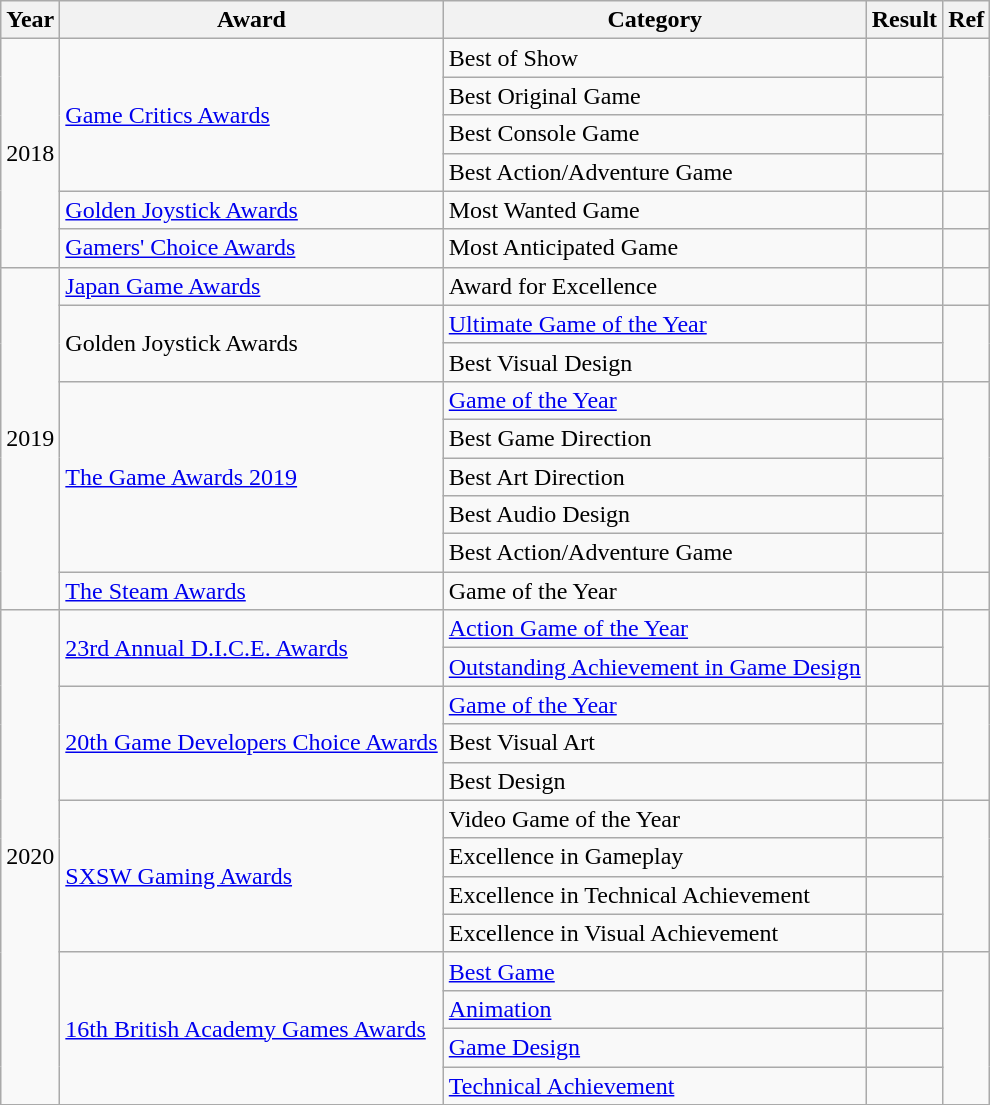<table class="wikitable sortable">
<tr>
<th>Year</th>
<th>Award</th>
<th>Category</th>
<th>Result</th>
<th>Ref</th>
</tr>
<tr>
<td rowspan="6" style="text-align:center;">2018</td>
<td rowspan="4"><a href='#'>Game Critics Awards</a></td>
<td>Best of Show</td>
<td></td>
<td rowspan="4" style="text-align:center;"></td>
</tr>
<tr>
<td>Best Original Game</td>
<td></td>
</tr>
<tr>
<td>Best Console Game</td>
<td></td>
</tr>
<tr>
<td>Best Action/Adventure Game</td>
<td></td>
</tr>
<tr>
<td><a href='#'>Golden Joystick Awards</a></td>
<td>Most Wanted Game</td>
<td></td>
<td style="text-align:center;"></td>
</tr>
<tr>
<td><a href='#'>Gamers' Choice Awards</a></td>
<td>Most Anticipated Game</td>
<td></td>
<td style="text-align:center;"></td>
</tr>
<tr>
<td rowspan="9" style="text-align:center;">2019</td>
<td><a href='#'>Japan Game Awards</a></td>
<td>Award for Excellence</td>
<td></td>
<td style="text-align:center;"></td>
</tr>
<tr>
<td rowspan="2">Golden Joystick Awards</td>
<td><a href='#'>Ultimate Game of the Year</a></td>
<td></td>
<td rowspan="2" style="text-align:center;"></td>
</tr>
<tr>
<td>Best Visual Design</td>
<td></td>
</tr>
<tr>
<td rowspan="5"><a href='#'>The Game Awards 2019</a></td>
<td><a href='#'>Game of the Year</a></td>
<td></td>
<td rowspan="5" style="text-align:center;"></td>
</tr>
<tr>
<td>Best Game Direction</td>
<td></td>
</tr>
<tr>
<td>Best Art Direction</td>
<td></td>
</tr>
<tr>
<td>Best Audio Design</td>
<td></td>
</tr>
<tr>
<td>Best Action/Adventure Game</td>
<td></td>
</tr>
<tr>
<td><a href='#'>The Steam Awards</a></td>
<td>Game of the Year</td>
<td></td>
<td style="text-align:center;"></td>
</tr>
<tr>
<td rowspan="13" style="text-align:center;">2020</td>
<td rowspan="2"><a href='#'>23rd Annual D.I.C.E. Awards</a></td>
<td><a href='#'>Action Game of the Year</a></td>
<td></td>
<td rowspan="2" style="text-align:center;"></td>
</tr>
<tr>
<td><a href='#'>Outstanding Achievement in Game Design</a></td>
<td></td>
</tr>
<tr>
<td rowspan="3"><a href='#'>20th Game Developers Choice Awards</a></td>
<td><a href='#'>Game of the Year</a></td>
<td></td>
<td rowspan="3" style="text-align:center;"></td>
</tr>
<tr>
<td>Best Visual Art</td>
<td></td>
</tr>
<tr>
<td>Best Design</td>
<td></td>
</tr>
<tr>
<td rowspan="4"><a href='#'>SXSW Gaming Awards</a></td>
<td>Video Game of the Year</td>
<td></td>
<td rowspan="4" style="text-align:center;"></td>
</tr>
<tr>
<td>Excellence in Gameplay</td>
<td></td>
</tr>
<tr>
<td>Excellence in Technical Achievement</td>
<td></td>
</tr>
<tr>
<td>Excellence in Visual Achievement</td>
<td></td>
</tr>
<tr>
<td rowspan="4"><a href='#'>16th British Academy Games Awards</a></td>
<td><a href='#'>Best Game</a></td>
<td></td>
<td rowspan="4" style="text-align:center;"></td>
</tr>
<tr>
<td><a href='#'>Animation</a></td>
<td></td>
</tr>
<tr>
<td><a href='#'>Game Design</a></td>
<td></td>
</tr>
<tr>
<td><a href='#'>Technical Achievement</a></td>
<td></td>
</tr>
</table>
